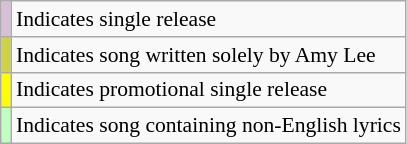<table class="wikitable" style="font-size:90%;">
<tr>
<td style="background-color:#D8BFD8"></td>
<td>Indicates single release</td>
</tr>
<tr>
<td style="background-color:#ced343"></td>
<td>Indicates song written solely by Amy Lee</td>
</tr>
<tr>
<td style="background-color:#ffff00"></td>
<td>Indicates promotional single release</td>
</tr>
<tr>
<td style="background-color:#BFFFC0"></td>
<td>Indicates song containing non-English lyrics</td>
</tr>
</table>
